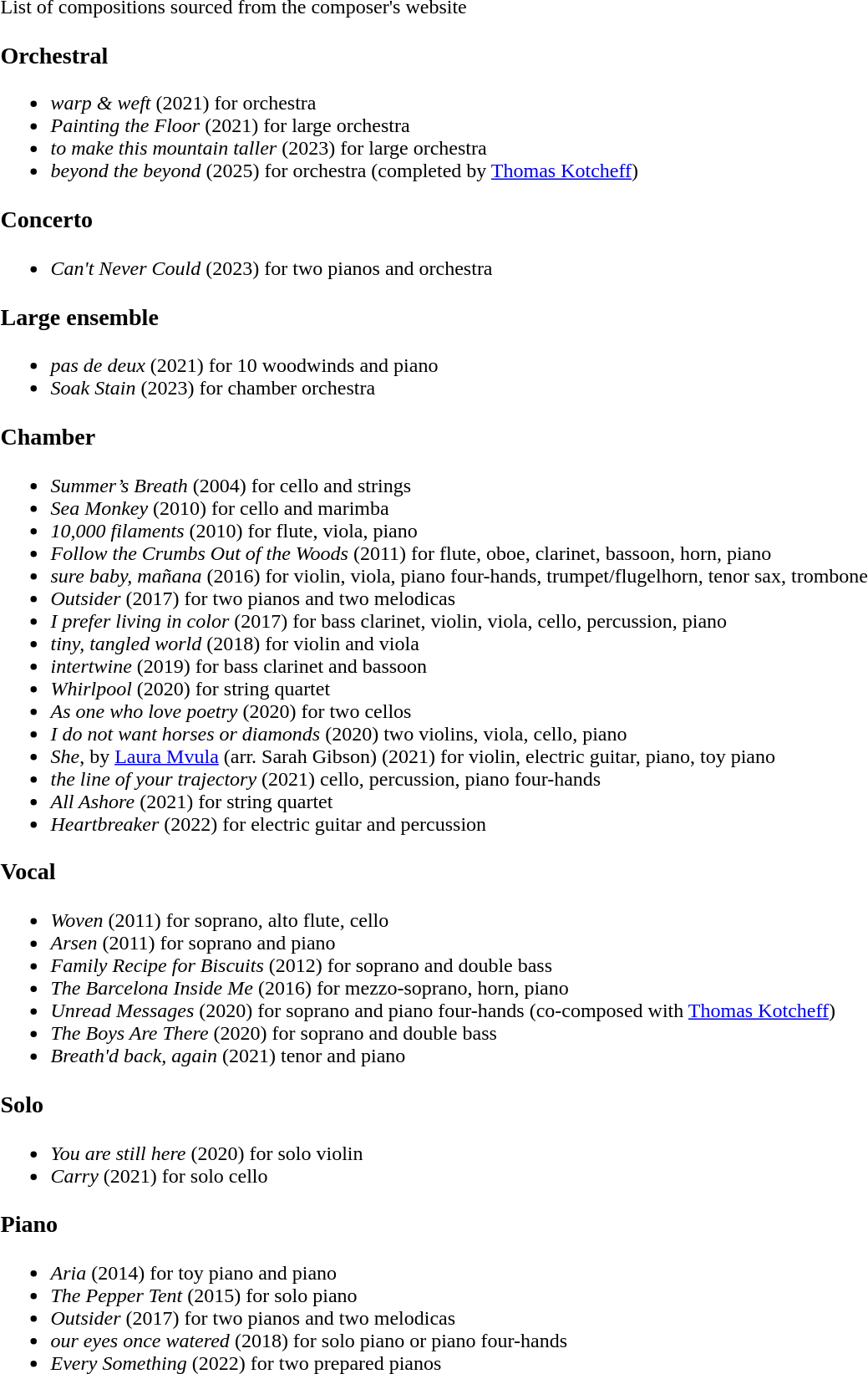<table>
<tr>
<td valign="top"><br>List of compositions sourced from the composer's website <h3>Orchestral</h3><ul><li><em>warp & weft</em> (2021) for orchestra</li><li><em>Painting the Floor</em> (2021) for large orchestra</li><li><em>to make this mountain taller</em> (2023) for large orchestra</li><li><em>beyond the beyond</em> (2025) for orchestra (completed by <a href='#'>Thomas Kotcheff</a>)</li></ul><h3>Concerto</h3><ul><li><em>Can't Never Could</em> (2023) for two pianos and orchestra</li></ul><h3>Large ensemble</h3><ul><li><em>pas de deux</em> (2021) for 10 woodwinds and piano</li><li><em>Soak Stain</em> (2023) for chamber orchestra</li></ul><h3>Chamber</h3><ul><li><em>Summer’s Breath</em> (2004) for cello and strings</li><li><em>Sea Monkey</em> (2010) for cello and marimba</li><li><em>10,000 filaments</em> (2010) for flute, viola, piano</li><li><em>Follow the Crumbs Out of the Woods</em> (2011) for flute, oboe, clarinet, bassoon, horn, piano</li><li><em>sure baby, mañana</em> (2016) for violin, viola, piano four-hands, trumpet/flugelhorn, tenor sax, trombone</li><li><em>Outsider</em> (2017) for two pianos and two melodicas</li><li><em>I prefer living in color</em> (2017) for bass clarinet, violin, viola, cello, percussion, piano</li><li><em>tiny, tangled world</em> (2018) for violin and viola</li><li><em>intertwine</em> (2019) for bass clarinet and bassoon</li><li><em>Whirlpool</em> (2020) for string quartet</li><li><em>As one who love poetry</em> (2020) for two cellos</li><li><em>I do not want horses or diamonds</em> (2020) two violins, viola, cello, piano</li><li><em>She</em>, by <a href='#'>Laura Mvula</a> (arr. Sarah Gibson) (2021) for violin, electric guitar, piano, toy piano</li><li><em>the line of your trajectory</em> (2021) cello, percussion, piano four-hands</li><li><em>All Ashore</em> (2021) for string quartet</li><li><em>Heartbreaker</em> (2022) for electric guitar and percussion</li></ul><h3>Vocal</h3><ul><li><em>Woven</em> (2011) for soprano, alto flute, cello</li><li><em>Arsen</em> (2011) for soprano and piano</li><li><em>Family Recipe for Biscuits</em> (2012) for soprano and double bass</li><li><em>The Barcelona Inside Me</em> (2016) for mezzo-soprano, horn, piano</li><li><em>Unread Messages</em> (2020) for soprano and piano four-hands (co-composed with <a href='#'>Thomas Kotcheff</a>)</li><li><em>The Boys Are There</em> (2020) for soprano and double bass</li><li><em>Breath'd back, again</em> (2021) tenor and piano</li></ul><h3>Solo</h3><ul><li><em>You are still here</em> (2020) for solo violin</li><li><em>Carry</em> (2021) for solo cello</li></ul><h3>Piano</h3><ul><li><em>Aria</em> (2014) for toy piano and piano</li><li><em>The Pepper Tent</em> (2015) for solo piano</li><li><em>Outsider</em> (2017) for two pianos and two melodicas</li><li><em>our eyes once watered</em> (2018) for solo piano or piano four-hands</li><li><em>Every Something</em> (2022) for two prepared pianos</li></ul></td>
<td valign="top"></td>
</tr>
</table>
